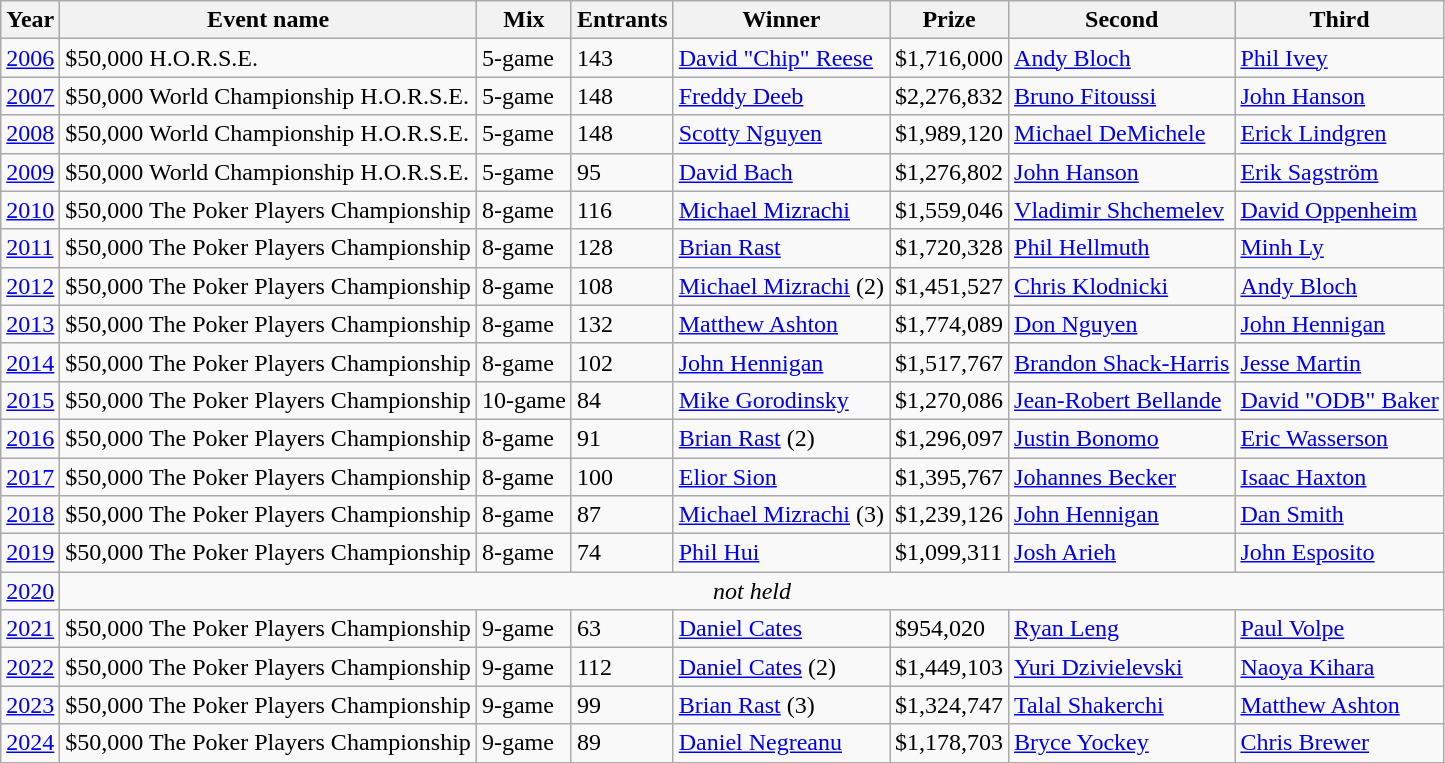<table class="wikitable sortable">
<tr>
<th>Year</th>
<th>Event name</th>
<th>Mix</th>
<th>Entrants</th>
<th>Winner</th>
<th>Prize</th>
<th>Second</th>
<th>Third</th>
</tr>
<tr>
<td><a href='#'>2006</a></td>
<td>$50,000 H.O.R.S.E.</td>
<td>5-game</td>
<td>143</td>
<td> <a href='#'>David "Chip" Reese</a></td>
<td>$1,716,000</td>
<td> <a href='#'>Andy Bloch</a></td>
<td> <a href='#'>Phil Ivey</a></td>
</tr>
<tr>
<td><a href='#'>2007</a></td>
<td>$50,000 World Championship H.O.R.S.E.</td>
<td>5-game</td>
<td>148</td>
<td> <a href='#'>Freddy Deeb</a></td>
<td>$2,276,832</td>
<td> <a href='#'>Bruno Fitoussi</a></td>
<td> <a href='#'>John Hanson</a></td>
</tr>
<tr>
<td><a href='#'>2008</a></td>
<td>$50,000 World Championship H.O.R.S.E.</td>
<td>5-game</td>
<td>148</td>
<td> <a href='#'>Scotty Nguyen</a></td>
<td>$1,989,120</td>
<td> <a href='#'>Michael DeMichele</a></td>
<td> <a href='#'>Erick Lindgren</a></td>
</tr>
<tr>
<td><a href='#'>2009</a></td>
<td>$50,000 World Championship H.O.R.S.E.</td>
<td>5-game</td>
<td>95</td>
<td> <a href='#'>David Bach</a></td>
<td>$1,276,802</td>
<td> <a href='#'>John Hanson</a></td>
<td> <a href='#'>Erik Sagström</a></td>
</tr>
<tr>
<td><a href='#'>2010</a></td>
<td>$50,000 The Poker Players Championship</td>
<td>8-game</td>
<td>116</td>
<td> <a href='#'>Michael Mizrachi</a></td>
<td>$1,559,046</td>
<td> <a href='#'>Vladimir Shchemelev</a></td>
<td> <a href='#'>David Oppenheim</a></td>
</tr>
<tr>
<td><a href='#'>2011</a></td>
<td>$50,000 The Poker Players Championship</td>
<td>8-game</td>
<td>128</td>
<td> <a href='#'>Brian Rast</a></td>
<td>$1,720,328</td>
<td> <a href='#'>Phil Hellmuth</a></td>
<td> <a href='#'>Minh Ly</a></td>
</tr>
<tr>
<td><a href='#'>2012</a></td>
<td>$50,000 The Poker Players Championship</td>
<td>8-game</td>
<td>108</td>
<td> <a href='#'>Michael Mizrachi</a> (2)</td>
<td>$1,451,527</td>
<td> <a href='#'>Chris Klodnicki</a></td>
<td> <a href='#'>Andy Bloch</a></td>
</tr>
<tr>
<td><a href='#'>2013</a></td>
<td>$50,000 The Poker Players Championship</td>
<td>8-game</td>
<td>132</td>
<td> <a href='#'>Matthew Ashton</a></td>
<td>$1,774,089</td>
<td> <a href='#'>Don Nguyen</a></td>
<td> <a href='#'>John Hennigan</a></td>
</tr>
<tr>
<td><a href='#'>2014</a></td>
<td>$50,000 The Poker Players Championship</td>
<td>8-game</td>
<td>102</td>
<td> <a href='#'>John Hennigan</a></td>
<td>$1,517,767</td>
<td> <a href='#'>Brandon Shack-Harris</a></td>
<td> <a href='#'>Jesse Martin</a></td>
</tr>
<tr>
<td><a href='#'>2015</a></td>
<td>$50,000 The Poker Players Championship</td>
<td>10-game</td>
<td>84</td>
<td> <a href='#'>Mike Gorodinsky</a></td>
<td>$1,270,086</td>
<td> <a href='#'>Jean-Robert Bellande</a></td>
<td> <a href='#'>David "ODB" Baker</a></td>
</tr>
<tr>
<td><a href='#'>2016</a></td>
<td>$50,000 The Poker Players Championship</td>
<td>8-game</td>
<td>91</td>
<td> <a href='#'>Brian Rast</a> (2)</td>
<td>$1,296,097</td>
<td> <a href='#'>Justin Bonomo</a></td>
<td> <a href='#'>Eric Wasserson</a></td>
</tr>
<tr>
<td><a href='#'>2017</a></td>
<td>$50,000 The Poker Players Championship</td>
<td>8-game</td>
<td>100</td>
<td> <a href='#'>Elior Sion</a></td>
<td>$1,395,767</td>
<td> <a href='#'>Johannes Becker</a></td>
<td> <a href='#'>Isaac Haxton</a></td>
</tr>
<tr>
<td><a href='#'>2018</a></td>
<td>$50,000 The Poker Players Championship</td>
<td>8-game</td>
<td>87</td>
<td> <a href='#'>Michael Mizrachi</a> (3)</td>
<td>$1,239,126</td>
<td> <a href='#'>John Hennigan</a></td>
<td> <a href='#'>Dan Smith</a></td>
</tr>
<tr>
<td><a href='#'>2019</a></td>
<td>$50,000 The Poker Players Championship</td>
<td>8-game</td>
<td>74</td>
<td> <a href='#'>Phil Hui</a></td>
<td>$1,099,311</td>
<td> <a href='#'>Josh Arieh</a></td>
<td> <a href='#'>John Esposito</a></td>
</tr>
<tr>
<td><a href='#'>2020</a></td>
<td colspan=7 align=center><em>not held</em></td>
</tr>
<tr>
<td><a href='#'>2021</a></td>
<td>$50,000 The Poker Players Championship</td>
<td>9-game</td>
<td>63</td>
<td> <a href='#'>Daniel Cates</a></td>
<td>$954,020</td>
<td> <a href='#'>Ryan Leng</a></td>
<td> <a href='#'>Paul Volpe</a></td>
</tr>
<tr>
<td><a href='#'>2022</a></td>
<td>$50,000 The Poker Players Championship</td>
<td>9-game</td>
<td>112</td>
<td> <a href='#'>Daniel Cates</a> (2)</td>
<td>$1,449,103</td>
<td> <a href='#'>Yuri Dzivielevski</a></td>
<td> <a href='#'>Naoya Kihara</a></td>
</tr>
<tr>
<td><a href='#'>2023</a></td>
<td>$50,000 The Poker Players Championship</td>
<td>9-game</td>
<td>99</td>
<td> <a href='#'>Brian Rast</a> (3)</td>
<td>$1,324,747</td>
<td> <a href='#'>Talal Shakerchi</a></td>
<td> <a href='#'>Matthew Ashton</a></td>
</tr>
<tr>
<td><a href='#'>2024</a></td>
<td>$50,000 The Poker Players Championship</td>
<td>9-game</td>
<td>89</td>
<td> <a href='#'>Daniel Negreanu</a></td>
<td>$1,178,703</td>
<td> <a href='#'>Bryce Yockey</a></td>
<td> <a href='#'>Chris Brewer</a></td>
</tr>
</table>
